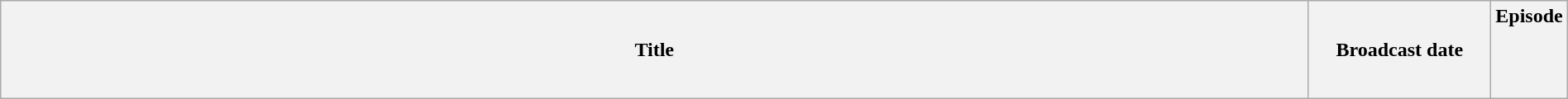<table class="wikitable plainrowheaders" style="width:100%; margin:auto;">
<tr>
<th>Title</th>
<th width="140">Broadcast date</th>
<th width="40">Episode<br><br><br>

<br></th>
</tr>
</table>
